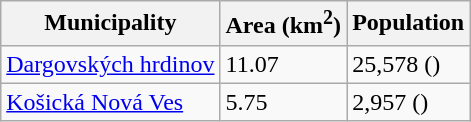<table class="wikitable sortable">
<tr>
<th>Municipality</th>
<th>Area (km<sup>2</sup>)</th>
<th>Population</th>
</tr>
<tr>
<td><a href='#'>Dargovských hrdinov</a></td>
<td>11.07</td>
<td>25,578 ()</td>
</tr>
<tr>
<td><a href='#'>Košická Nová Ves</a></td>
<td>5.75</td>
<td>2,957 ()</td>
</tr>
</table>
